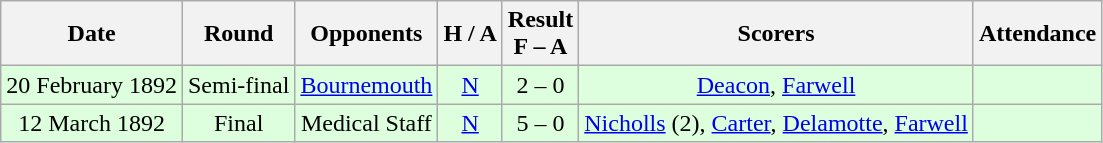<table class="wikitable" style="text-align:center">
<tr>
<th>Date</th>
<th>Round</th>
<th>Opponents</th>
<th>H / A</th>
<th>Result<br>F – A</th>
<th>Scorers</th>
<th>Attendance</th>
</tr>
<tr bgcolor="#ddffdd">
<td>20 February 1892</td>
<td>Semi-final</td>
<td><a href='#'>Bournemouth</a></td>
<td><a href='#'>N</a></td>
<td>2 – 0</td>
<td><a href='#'>Deacon</a>, <a href='#'>Farwell</a></td>
<td></td>
</tr>
<tr bgcolor="#ddffdd">
<td>12 March 1892</td>
<td>Final</td>
<td>Medical Staff</td>
<td><a href='#'>N</a></td>
<td>5 – 0</td>
<td><a href='#'>Nicholls</a> (2), <a href='#'>Carter</a>, <a href='#'>Delamotte</a>, <a href='#'>Farwell</a></td>
<td></td>
</tr>
</table>
